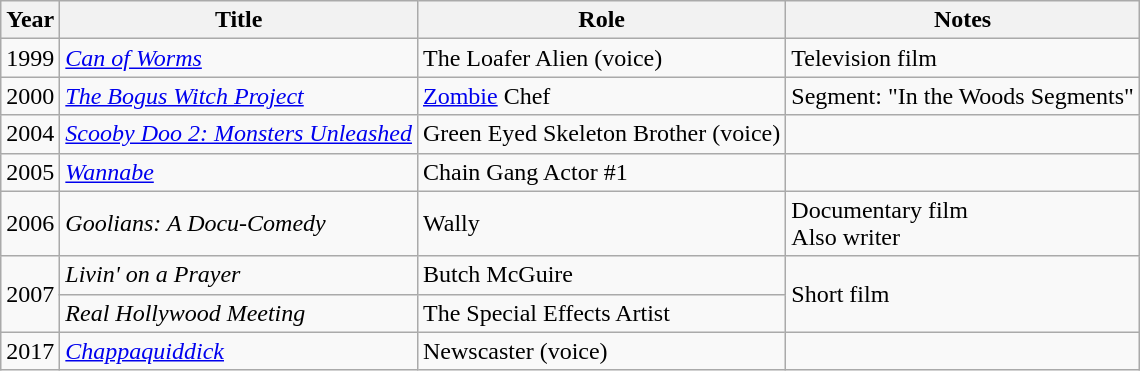<table class="wikitable sortable plainrowheaders">
<tr>
<th>Year</th>
<th>Title</th>
<th>Role</th>
<th>Notes</th>
</tr>
<tr>
<td>1999</td>
<td><em><a href='#'>Can of Worms</a></em></td>
<td>The Loafer Alien (voice)</td>
<td>Television film</td>
</tr>
<tr>
<td>2000</td>
<td><em><a href='#'>The Bogus Witch Project</a></em></td>
<td><a href='#'>Zombie</a> Chef</td>
<td>Segment: "In the Woods Segments"</td>
</tr>
<tr>
<td>2004</td>
<td><em><a href='#'>Scooby Doo 2: Monsters Unleashed</a></em></td>
<td>Green Eyed Skeleton Brother (voice)</td>
<td></td>
</tr>
<tr>
<td>2005</td>
<td><em><a href='#'>Wannabe</a></em></td>
<td>Chain Gang Actor #1</td>
<td></td>
</tr>
<tr>
<td>2006</td>
<td><em>Goolians: A Docu-Comedy</em></td>
<td>Wally</td>
<td>Documentary film<br>Also writer</td>
</tr>
<tr>
<td rowspan="2">2007</td>
<td><em>Livin' on a Prayer</em></td>
<td>Butch McGuire</td>
<td rowspan="2">Short film</td>
</tr>
<tr>
<td><em>Real Hollywood Meeting</em></td>
<td>The Special Effects Artist</td>
</tr>
<tr>
<td>2017</td>
<td><em><a href='#'>Chappaquiddick</a></em></td>
<td>Newscaster (voice)</td>
<td></td>
</tr>
</table>
